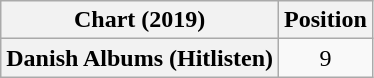<table class="wikitable plainrowheaders" style="text-align:center">
<tr>
<th scope="col">Chart (2019)</th>
<th scope="col">Position</th>
</tr>
<tr>
<th scope="row">Danish Albums (Hitlisten)</th>
<td>9</td>
</tr>
</table>
